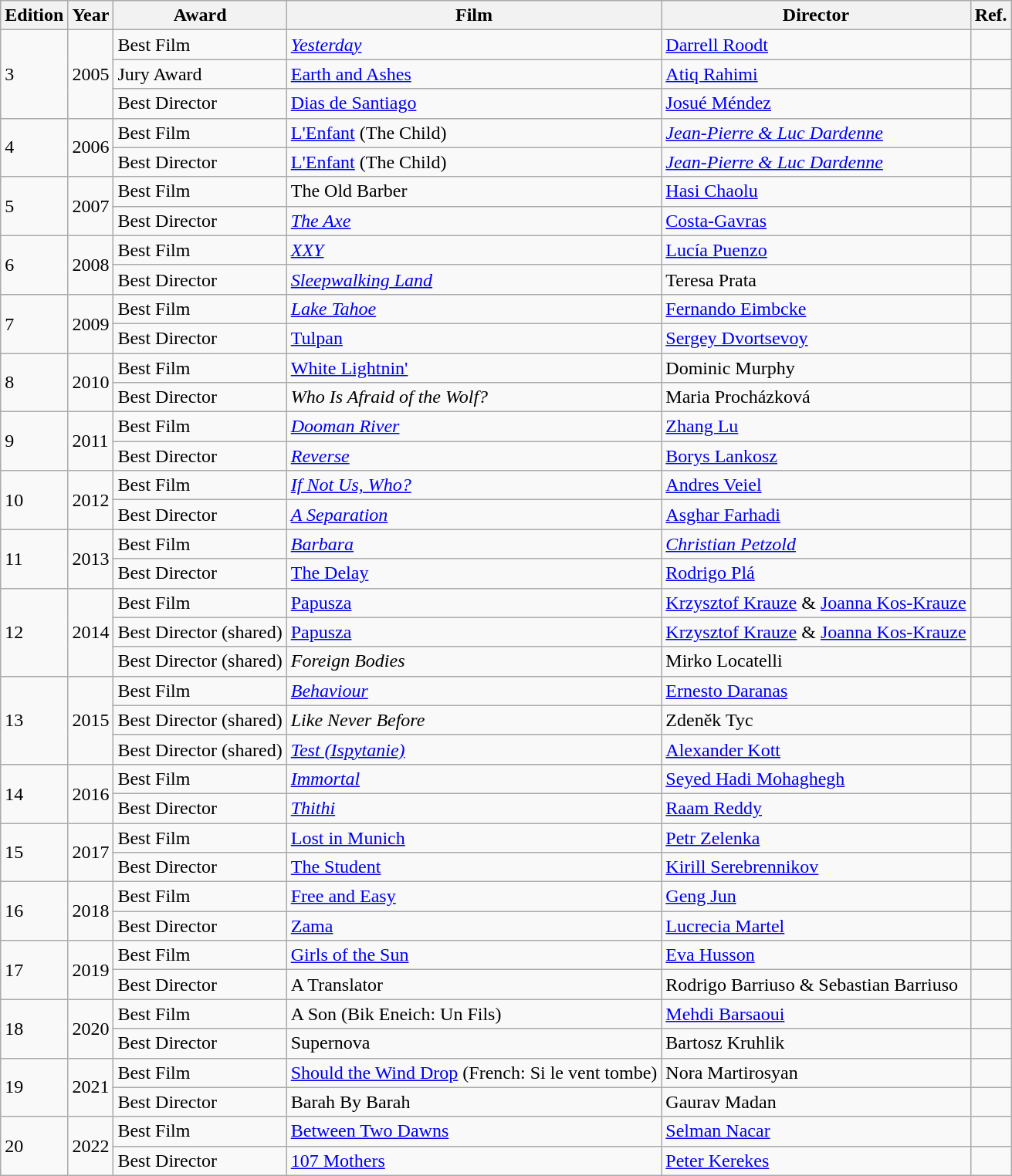<table class="wikitable sortable">
<tr>
<th>Edition</th>
<th>Year</th>
<th>Award</th>
<th>Film</th>
<th>Director</th>
<th>Ref.</th>
</tr>
<tr>
<td rowspan="3">3</td>
<td rowspan="3">2005</td>
<td>Best Film</td>
<td><em><a href='#'>Yesterday</a></em></td>
<td><a href='#'>Darrell Roodt</a></td>
<td></td>
</tr>
<tr>
<td>Jury Award</td>
<td><a href='#'>Earth and Ashes</a></td>
<td><a href='#'>Atiq Rahimi</a></td>
<td></td>
</tr>
<tr>
<td>Best Director</td>
<td><a href='#'>Dias de Santiago</a></td>
<td><a href='#'>Josué Méndez</a></td>
<td></td>
</tr>
<tr>
<td rowspan="2">4</td>
<td rowspan="2">2006</td>
<td>Best Film</td>
<td><a href='#'>L'Enfant</a> (The Child)</td>
<td><em><a href='#'>Jean-Pierre & Luc Dardenne</a></em></td>
<td></td>
</tr>
<tr>
<td>Best Director</td>
<td><a href='#'>L'Enfant</a> (The Child)</td>
<td><em><a href='#'>Jean-Pierre & Luc Dardenne</a></em></td>
<td></td>
</tr>
<tr>
<td rowspan="2">5</td>
<td rowspan="2">2007</td>
<td>Best Film</td>
<td>The Old Barber</td>
<td><a href='#'>Hasi Chaolu</a></td>
<td></td>
</tr>
<tr>
<td>Best Director</td>
<td><em><a href='#'>The Axe</a></em></td>
<td><a href='#'>Costa-Gavras</a></td>
<td></td>
</tr>
<tr>
<td rowspan="2">6</td>
<td rowspan="2">2008</td>
<td>Best Film</td>
<td><em><a href='#'>XXY</a></em></td>
<td><a href='#'>Lucía Puenzo</a></td>
<td></td>
</tr>
<tr>
<td>Best Director</td>
<td><em><a href='#'>Sleepwalking Land</a></em></td>
<td>Teresa Prata</td>
<td></td>
</tr>
<tr>
<td rowspan="2">7</td>
<td rowspan="2">2009</td>
<td>Best Film</td>
<td><em><a href='#'>Lake Tahoe</a></em></td>
<td><a href='#'>Fernando Eimbcke</a></td>
<td></td>
</tr>
<tr>
<td>Best Director</td>
<td><a href='#'>Tulpan</a></td>
<td><a href='#'>Sergey Dvortsevoy</a></td>
<td></td>
</tr>
<tr>
<td rowspan="2">8</td>
<td rowspan="2">2010</td>
<td>Best Film</td>
<td><a href='#'>White Lightnin'</a></td>
<td>Dominic Murphy</td>
<td></td>
</tr>
<tr>
<td>Best Director</td>
<td><em>Who Is Afraid of the Wolf?</em></td>
<td>Maria Procházková</td>
<td></td>
</tr>
<tr>
<td rowspan="2">9</td>
<td rowspan="2">2011</td>
<td>Best Film</td>
<td><em><a href='#'>Dooman River</a></em></td>
<td><a href='#'>Zhang Lu</a></td>
<td></td>
</tr>
<tr>
<td>Best Director</td>
<td><em><a href='#'>Reverse</a></em></td>
<td><a href='#'>Borys Lankosz</a></td>
<td></td>
</tr>
<tr>
<td rowspan="2">10</td>
<td rowspan="2">2012</td>
<td>Best Film</td>
<td><em><a href='#'>If Not Us, Who?</a></em></td>
<td><a href='#'>Andres Veiel</a></td>
<td></td>
</tr>
<tr>
<td>Best Director</td>
<td><em><a href='#'>A Separation</a></em></td>
<td><a href='#'>Asghar Farhadi</a></td>
<td></td>
</tr>
<tr>
<td rowspan="2">11</td>
<td rowspan="2">2013</td>
<td>Best Film</td>
<td><em><a href='#'>Barbara</a></em></td>
<td><em><a href='#'>Christian Petzold</a></em></td>
<td></td>
</tr>
<tr>
<td>Best Director</td>
<td><a href='#'>The Delay</a></td>
<td><a href='#'>Rodrigo Plá</a></td>
<td></td>
</tr>
<tr>
<td rowspan="3">12</td>
<td rowspan="3">2014</td>
<td>Best Film</td>
<td><a href='#'>Papusza</a></td>
<td><a href='#'>Krzysztof Krauze</a> & <a href='#'>Joanna Kos-Krauze</a></td>
<td></td>
</tr>
<tr>
<td>Best Director (shared)</td>
<td><a href='#'>Papusza</a></td>
<td><a href='#'>Krzysztof Krauze</a> & <a href='#'>Joanna Kos-Krauze</a></td>
<td></td>
</tr>
<tr>
<td>Best Director (shared)</td>
<td><em>Foreign Bodies</em></td>
<td>Mirko Locatelli</td>
<td></td>
</tr>
<tr>
<td rowspan="3">13</td>
<td rowspan="3">2015</td>
<td>Best Film</td>
<td><em><a href='#'>Behaviour</a></em></td>
<td><a href='#'>Ernesto Daranas</a></td>
<td></td>
</tr>
<tr>
<td>Best Director (shared)</td>
<td><em>Like Never Before</em></td>
<td>Zdeněk Tyc</td>
<td></td>
</tr>
<tr>
<td>Best Director (shared)</td>
<td><em><a href='#'>Test (Ispytanie)</a></em></td>
<td><a href='#'>Alexander Kott</a></td>
<td></td>
</tr>
<tr>
<td rowspan="2">14</td>
<td rowspan="2">2016</td>
<td>Best Film</td>
<td><em><a href='#'>Immortal</a></em></td>
<td><a href='#'>Seyed Hadi Mohaghegh</a></td>
<td></td>
</tr>
<tr>
<td>Best Director</td>
<td><em><a href='#'>Thithi</a></em></td>
<td><a href='#'>Raam Reddy</a></td>
<td></td>
</tr>
<tr>
<td rowspan="2">15</td>
<td rowspan="2">2017</td>
<td>Best Film</td>
<td><a href='#'>Lost in Munich</a></td>
<td><a href='#'>Petr Zelenka</a></td>
<td></td>
</tr>
<tr>
<td>Best Director</td>
<td><a href='#'>The Student</a></td>
<td><a href='#'>Kirill Serebrennikov</a></td>
<td></td>
</tr>
<tr>
<td rowspan="2">16</td>
<td rowspan="2">2018</td>
<td>Best Film</td>
<td><a href='#'>Free and Easy</a></td>
<td><a href='#'>Geng Jun</a></td>
<td></td>
</tr>
<tr>
<td>Best Director</td>
<td><a href='#'>Zama</a></td>
<td><a href='#'>Lucrecia Martel</a></td>
<td></td>
</tr>
<tr>
<td rowspan="2">17</td>
<td rowspan="2">2019</td>
<td>Best Film</td>
<td><a href='#'>Girls of the Sun</a></td>
<td><a href='#'>Eva Husson</a></td>
<td></td>
</tr>
<tr>
<td>Best Director</td>
<td>A Translator</td>
<td>Rodrigo Barriuso & Sebastian Barriuso</td>
<td></td>
</tr>
<tr>
<td rowspan="2">18</td>
<td rowspan="2">2020</td>
<td>Best Film</td>
<td>A Son (Bik Eneich: Un Fils)</td>
<td><a href='#'>Mehdi Barsaoui</a></td>
<td></td>
</tr>
<tr>
<td>Best Director</td>
<td>Supernova</td>
<td>Bartosz Kruhlik</td>
<td></td>
</tr>
<tr>
<td rowspan="2">19</td>
<td rowspan="2">2021</td>
<td>Best Film</td>
<td><a href='#'>Should the Wind Drop</a> (French: Si le vent tombe)</td>
<td>Nora Martirosyan</td>
<td></td>
</tr>
<tr>
<td>Best Director</td>
<td>Barah By Barah</td>
<td>Gaurav Madan</td>
<td></td>
</tr>
<tr>
<td rowspan="2">20</td>
<td rowspan="2">2022</td>
<td>Best Film</td>
<td><a href='#'>Between Two Dawns</a></td>
<td><a href='#'>Selman Nacar</a></td>
<td></td>
</tr>
<tr>
<td>Best Director</td>
<td><a href='#'>107 Mothers</a></td>
<td><a href='#'>Peter Kerekes</a></td>
<td></td>
</tr>
</table>
